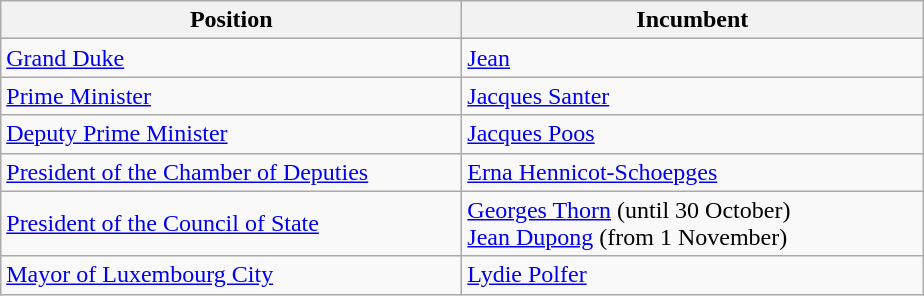<table class="wikitable">
<tr>
<th width="300">Position</th>
<th width="300">Incumbent</th>
</tr>
<tr>
<td><a href='#'>Grand Duke</a></td>
<td><a href='#'>Jean</a></td>
</tr>
<tr>
<td><a href='#'>Prime Minister</a></td>
<td><a href='#'>Jacques Santer</a></td>
</tr>
<tr>
<td><a href='#'>Deputy Prime Minister</a></td>
<td><a href='#'>Jacques Poos</a></td>
</tr>
<tr>
<td><a href='#'>President of the Chamber of Deputies</a></td>
<td><a href='#'>Erna Hennicot-Schoepges</a></td>
</tr>
<tr>
<td><a href='#'>President of the Council of State</a></td>
<td><a href='#'>Georges Thorn</a> (until 30 October) <br> <a href='#'>Jean Dupong</a> (from 1 November)</td>
</tr>
<tr>
<td><a href='#'>Mayor of Luxembourg City</a></td>
<td><a href='#'>Lydie Polfer</a></td>
</tr>
</table>
